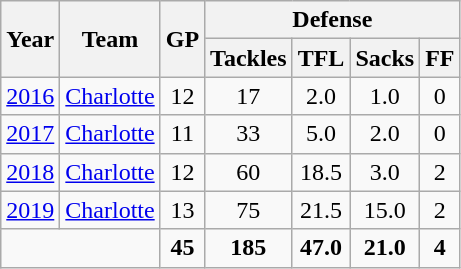<table class="wikitable" style="text-align:center;">
<tr>
<th rowspan="2">Year</th>
<th rowspan="2">Team</th>
<th rowspan="2">GP</th>
<th colspan=5>Defense</th>
</tr>
<tr>
<th>Tackles</th>
<th>TFL</th>
<th>Sacks</th>
<th>FF</th>
</tr>
<tr>
<td><a href='#'>2016</a></td>
<td><a href='#'>Charlotte</a></td>
<td>12</td>
<td>17</td>
<td>2.0</td>
<td>1.0</td>
<td>0</td>
</tr>
<tr>
<td><a href='#'>2017</a></td>
<td><a href='#'>Charlotte</a></td>
<td>11</td>
<td>33</td>
<td>5.0</td>
<td>2.0</td>
<td>0</td>
</tr>
<tr>
<td><a href='#'>2018</a></td>
<td><a href='#'>Charlotte</a></td>
<td>12</td>
<td>60</td>
<td>18.5</td>
<td>3.0</td>
<td>2</td>
</tr>
<tr>
<td><a href='#'>2019</a></td>
<td><a href='#'>Charlotte</a></td>
<td>13</td>
<td>75</td>
<td>21.5</td>
<td>15.0</td>
<td>2</td>
</tr>
<tr>
<td colspan=2></td>
<td><strong>45</strong></td>
<td><strong>185</strong></td>
<td><strong>47.0</strong></td>
<td><strong>21.0</strong></td>
<td><strong>4</strong></td>
</tr>
</table>
